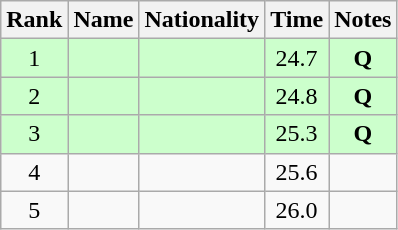<table class="wikitable sortable" style="text-align:center">
<tr>
<th>Rank</th>
<th>Name</th>
<th>Nationality</th>
<th>Time</th>
<th>Notes</th>
</tr>
<tr bgcolor=ccffcc>
<td>1</td>
<td align=left></td>
<td align=left></td>
<td>24.7</td>
<td><strong>Q</strong></td>
</tr>
<tr bgcolor=ccffcc>
<td>2</td>
<td align=left></td>
<td align=left></td>
<td>24.8</td>
<td><strong>Q</strong></td>
</tr>
<tr bgcolor=ccffcc>
<td>3</td>
<td align=left></td>
<td align=left></td>
<td>25.3</td>
<td><strong>Q</strong></td>
</tr>
<tr>
<td>4</td>
<td align=left></td>
<td align=left></td>
<td>25.6</td>
<td></td>
</tr>
<tr>
<td>5</td>
<td align=left></td>
<td align=left></td>
<td>26.0</td>
<td></td>
</tr>
</table>
